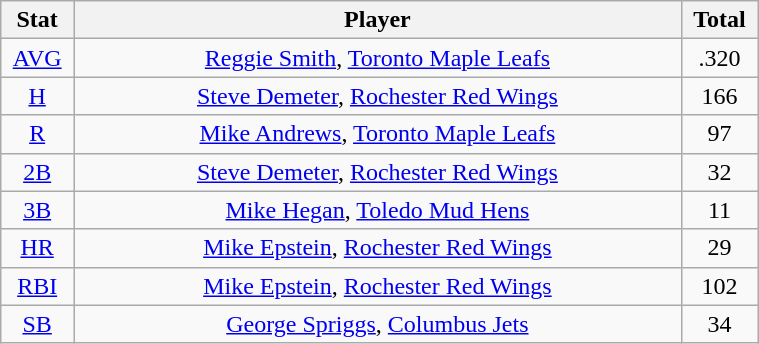<table class="wikitable" width="40%" style="text-align:center;">
<tr>
<th width="5%">Stat</th>
<th width="60%">Player</th>
<th width="5%">Total</th>
</tr>
<tr>
<td><a href='#'>AVG</a></td>
<td><a href='#'>Reggie Smith</a>, <a href='#'>Toronto Maple Leafs</a></td>
<td>.320</td>
</tr>
<tr>
<td><a href='#'>H</a></td>
<td><a href='#'>Steve Demeter</a>, <a href='#'>Rochester Red Wings</a></td>
<td>166</td>
</tr>
<tr>
<td><a href='#'>R</a></td>
<td><a href='#'>Mike Andrews</a>, <a href='#'>Toronto Maple Leafs</a></td>
<td>97</td>
</tr>
<tr>
<td><a href='#'>2B</a></td>
<td><a href='#'>Steve Demeter</a>, <a href='#'>Rochester Red Wings</a></td>
<td>32</td>
</tr>
<tr>
<td><a href='#'>3B</a></td>
<td><a href='#'>Mike Hegan</a>, <a href='#'>Toledo Mud Hens</a></td>
<td>11</td>
</tr>
<tr>
<td><a href='#'>HR</a></td>
<td><a href='#'>Mike Epstein</a>, <a href='#'>Rochester Red Wings</a></td>
<td>29</td>
</tr>
<tr>
<td><a href='#'>RBI</a></td>
<td><a href='#'>Mike Epstein</a>, <a href='#'>Rochester Red Wings</a></td>
<td>102</td>
</tr>
<tr>
<td><a href='#'>SB</a></td>
<td><a href='#'>George Spriggs</a>, <a href='#'>Columbus Jets</a></td>
<td>34</td>
</tr>
</table>
